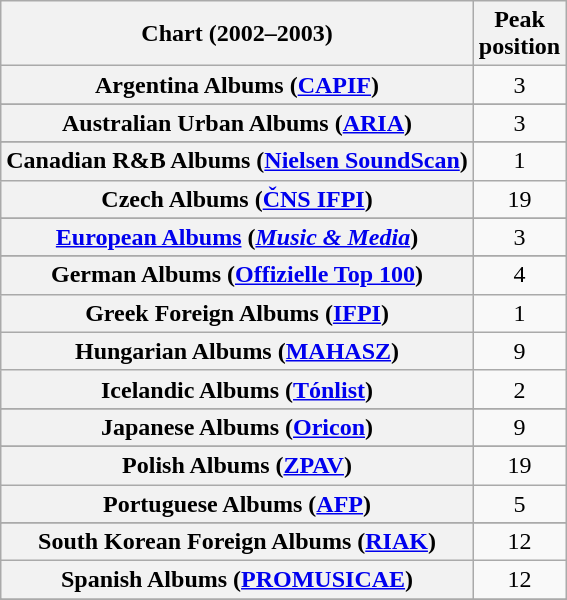<table class="wikitable sortable plainrowheaders">
<tr>
<th scope="col">Chart (2002–2003)</th>
<th scope="col">Peak<br>position</th>
</tr>
<tr>
<th scope="row">Argentina Albums (<a href='#'>CAPIF</a>)</th>
<td align="center">3</td>
</tr>
<tr>
</tr>
<tr>
<th scope="row">Australian Urban Albums (<a href='#'>ARIA</a>)</th>
<td align="center">3</td>
</tr>
<tr>
</tr>
<tr>
</tr>
<tr>
</tr>
<tr>
</tr>
<tr>
<th scope="row">Canadian R&B Albums (<a href='#'>Nielsen SoundScan</a>)</th>
<td style="text-align:center;">1</td>
</tr>
<tr>
<th scope="row">Czech Albums (<a href='#'>ČNS IFPI</a>)</th>
<td align="center">19</td>
</tr>
<tr>
</tr>
<tr>
</tr>
<tr>
<th scope="row"><a href='#'>European Albums</a> (<em><a href='#'>Music & Media</a></em>)</th>
<td align="center">3</td>
</tr>
<tr>
</tr>
<tr>
</tr>
<tr>
<th scope="row">German Albums (<a href='#'>Offizielle Top 100</a>)</th>
<td align="center">4</td>
</tr>
<tr>
<th scope="row">Greek Foreign Albums (<a href='#'>IFPI</a>)</th>
<td align="center">1</td>
</tr>
<tr>
<th scope="row">Hungarian Albums (<a href='#'>MAHASZ</a>)</th>
<td align="center">9</td>
</tr>
<tr>
<th scope="row">Icelandic Albums (<a href='#'>Tónlist</a>)</th>
<td align="center">2</td>
</tr>
<tr>
</tr>
<tr>
</tr>
<tr>
<th scope="row">Japanese Albums (<a href='#'>Oricon</a>)</th>
<td align="center">9</td>
</tr>
<tr>
</tr>
<tr>
</tr>
<tr>
<th scope="row">Polish Albums (<a href='#'>ZPAV</a>)</th>
<td align="center">19</td>
</tr>
<tr>
<th scope="row">Portuguese Albums (<a href='#'>AFP</a>)</th>
<td align="center">5</td>
</tr>
<tr>
</tr>
<tr>
<th scope="row">South Korean Foreign Albums (<a href='#'>RIAK</a>)</th>
<td align="center">12</td>
</tr>
<tr>
<th scope="row">Spanish Albums (<a href='#'>PROMUSICAE</a>)</th>
<td align="center">12</td>
</tr>
<tr>
</tr>
<tr>
</tr>
<tr>
</tr>
<tr>
</tr>
<tr>
</tr>
<tr>
</tr>
</table>
